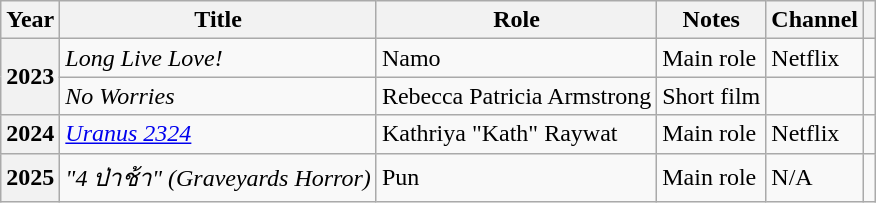<table class="wikitable sortable plainrowheaders">
<tr>
<th scope=col>Year</th>
<th scope=col>Title</th>
<th scope=col>Role</th>
<th scope=col class="unsortable">Notes</th>
<th>Channel</th>
<th scope="col" class="unsortable"></th>
</tr>
<tr>
<th scope="row" rowspan="2">2023</th>
<td><em>Long Live Love!</em></td>
<td>Namo</td>
<td>Main role</td>
<td>Netflix</td>
<td></td>
</tr>
<tr>
<td><em>No Worries</em></td>
<td>Rebecca Patricia Armstrong</td>
<td>Short film</td>
<td></td>
<td></td>
</tr>
<tr>
<th scope="row">2024</th>
<td><em><a href='#'>Uranus 2324</a></em></td>
<td>Kathriya "Kath" Raywat</td>
<td>Main role</td>
<td>Netflix</td>
<td></td>
</tr>
<tr>
<th scope="row">2025</th>
<td><em>"4 ป่าช้า" (Graveyards Horror)</em></td>
<td>Pun</td>
<td>Main role</td>
<td>N/A</td>
<td></td>
</tr>
</table>
